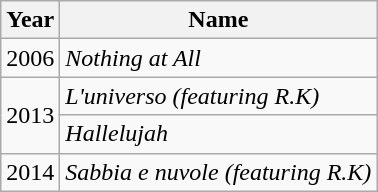<table class="wikitable">
<tr>
<th>Year</th>
<th>Name</th>
</tr>
<tr>
<td>2006</td>
<td><em>Nothing at All</em></td>
</tr>
<tr>
<td rowspan="2">2013</td>
<td><em>L'universo (featuring R.K)</em></td>
</tr>
<tr>
<td><em>Hallelujah</em></td>
</tr>
<tr>
<td>2014</td>
<td><em>Sabbia e nuvole (featuring R.K)</em></td>
</tr>
</table>
